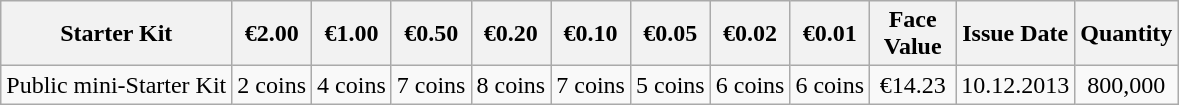<table class="wikitable">
<tr>
<th>Starter Kit</th>
<th>€2.00</th>
<th>€1.00</th>
<th>€0.50</th>
<th>€0.20</th>
<th>€0.10</th>
<th>€0.05</th>
<th>€0.02</th>
<th>€0.01</th>
<th>Face Value</th>
<th>Issue Date</th>
<th>Quantity</th>
</tr>
<tr>
<td align=left>Public mini-Starter Kit</td>
<td align=center>2 coins</td>
<td align=center>4 coins</td>
<td align=center>7 coins</td>
<td align=center>8 coins</td>
<td align=center>7 coins</td>
<td align=center>5 coins</td>
<td align=center>6 coins</td>
<td align=center>6 coins</td>
<td style="text-align:center; width:50px;">€14.23</td>
<td style="text-align:center; width:50px;">10.12.2013</td>
<td style="text-align:center; width:50px;">800,000</td>
</tr>
</table>
